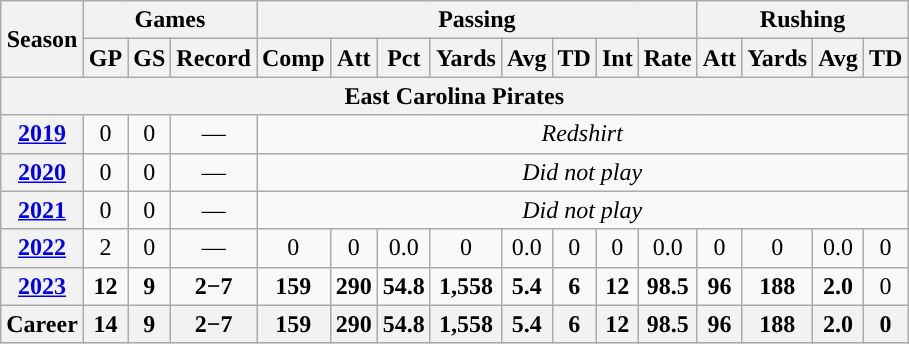<table class=wikitable style="text-align:center;">
<tr>
<th rowspan="2">Season</th>
<th colspan="3">Games</th>
<th colspan="8">Passing</th>
<th colspan="5">Rushing</th>
</tr>
<tr>
<th>GP</th>
<th>GS</th>
<th>Record</th>
<th>Comp</th>
<th>Att</th>
<th>Pct</th>
<th>Yards</th>
<th>Avg</th>
<th>TD</th>
<th>Int</th>
<th>Rate</th>
<th>Att</th>
<th>Yards</th>
<th>Avg</th>
<th>TD</th>
</tr>
<tr>
<th colspan="16">East Carolina Pirates</th>
</tr>
<tr>
<th><a href='#'>2019</a></th>
<td>0</td>
<td>0</td>
<td>—</td>
<td colspan="12"><em>Redshirt </em></td>
</tr>
<tr>
<th><a href='#'>2020</a></th>
<td>0</td>
<td>0</td>
<td>—</td>
<td colspan="12"><em>Did not play</em></td>
</tr>
<tr>
<th><a href='#'>2021</a></th>
<td>0</td>
<td>0</td>
<td>—</td>
<td colspan="12"><em>Did not play</em></td>
</tr>
<tr>
<th><a href='#'>2022</a></th>
<td>2</td>
<td>0</td>
<td>—</td>
<td>0</td>
<td>0</td>
<td>0.0</td>
<td>0</td>
<td>0.0</td>
<td>0</td>
<td>0</td>
<td>0.0</td>
<td>0</td>
<td>0</td>
<td>0.0</td>
<td>0</td>
</tr>
<tr>
<th><a href='#'>2023</a></th>
<td><strong>12</strong></td>
<td><strong>9</strong></td>
<td><strong>2−7</strong></td>
<td><strong>159</strong></td>
<td><strong>290</strong></td>
<td><strong>54.8</strong></td>
<td><strong>1,558</strong></td>
<td><strong>5.4</strong></td>
<td><strong>6</strong></td>
<td><strong>12</strong></td>
<td><strong>98.5</strong></td>
<td><strong>96</strong></td>
<td><strong>188</strong></td>
<td><strong>2.0</strong></td>
<td>0</td>
</tr>
<tr>
<th>Career</th>
<th>14</th>
<th>9</th>
<th>2−7</th>
<th>159</th>
<th>290</th>
<th>54.8</th>
<th>1,558</th>
<th>5.4</th>
<th>6</th>
<th>12</th>
<th>98.5</th>
<th>96</th>
<th>188</th>
<th>2.0</th>
<th>0</th>
</tr>
</table>
